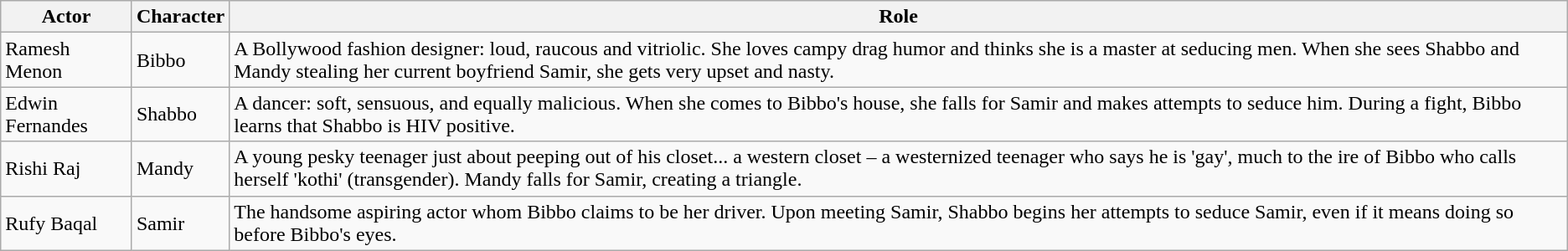<table class="wikitable">
<tr>
<th>Actor</th>
<th>Character</th>
<th>Role</th>
</tr>
<tr>
<td>Ramesh Menon</td>
<td>Bibbo</td>
<td>A Bollywood fashion designer: loud, raucous and vitriolic. She loves campy drag humor and thinks she is a master at seducing men. When she sees Shabbo and Mandy stealing her current boyfriend Samir, she gets very upset and nasty.</td>
</tr>
<tr>
<td>Edwin Fernandes</td>
<td>Shabbo</td>
<td>A dancer: soft, sensuous, and equally malicious. When she comes to Bibbo's house, she falls for Samir and makes attempts to seduce him. During a fight, Bibbo learns that Shabbo is HIV positive.</td>
</tr>
<tr>
<td>Rishi Raj</td>
<td>Mandy</td>
<td>A young pesky teenager just about peeping out of his closet... a western closet – a westernized teenager who says he is 'gay', much to the ire of Bibbo who calls herself 'kothi' (transgender). Mandy falls for Samir, creating a triangle.</td>
</tr>
<tr>
<td>Rufy Baqal</td>
<td>Samir</td>
<td>The handsome aspiring actor whom Bibbo claims to be her driver. Upon meeting Samir, Shabbo begins her attempts to seduce Samir, even if it means doing so before Bibbo's eyes.</td>
</tr>
</table>
